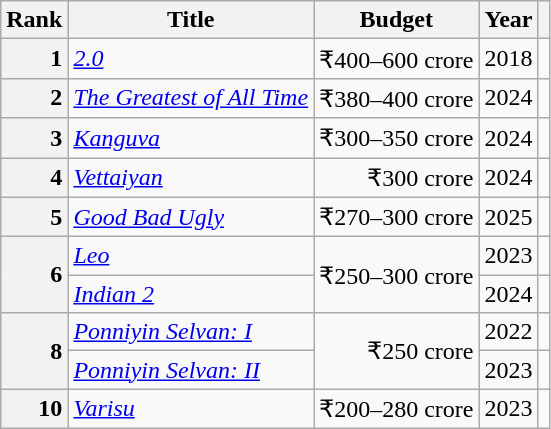<table class="wikitable sortable plainrowheaders">
<tr>
<th scope="col">Rank</th>
<th scope="col">Title</th>
<th scope="col">Budget</th>
<th scope="col">Year</th>
<th scope="col" class="unsortable"></th>
</tr>
<tr>
<th scope="row" style=text-align:right>1</th>
<td><em><a href='#'>2.0</a></em></td>
<td align="right">₹400–600 crore</td>
<td align="center">2018</td>
<td align="center"></td>
</tr>
<tr>
<th scope="row" style=text-align:right>2</th>
<td><em><a href='#'>The Greatest of All Time</a></em></td>
<td align="right">₹380–400 crore</td>
<td align="center">2024</td>
<td align="center"></td>
</tr>
<tr>
<th scope="row" style=text-align:right>3</th>
<td><em><a href='#'>Kanguva</a></em></td>
<td align="right">₹300–350 crore</td>
<td align="center">2024</td>
<td align="center"></td>
</tr>
<tr>
<th scope="row" style="text-align:right">4</th>
<td><em><a href='#'>Vettaiyan</a></em></td>
<td align="right">₹300 crore</td>
<td style="text-align:center;">2024</td>
<td align="center"></td>
</tr>
<tr>
<th scope="row" style="text-align:right">5</th>
<td><em><a href='#'>Good Bad Ugly</a></em></td>
<td align="right">₹270–300 crore</td>
<td align="center">2025</td>
<td align="center"></td>
</tr>
<tr>
<th rowspan="2" scope="row" style="text-align:right">6</th>
<td><em><a href='#'>Leo</a></em></td>
<td rowspan="2" align="right">₹250–300 crore</td>
<td align="center">2023</td>
<td align="center"></td>
</tr>
<tr>
<td><em><a href='#'>Indian 2</a></em></td>
<td align="center">2024</td>
<td align="center"></td>
</tr>
<tr>
<th rowspan="2" scope="row" style="text-align:right">8</th>
<td><em><a href='#'>Ponniyin Selvan: I</a></em></td>
<td rowspan="2" align="right">₹250 crore</td>
<td align="center">2022</td>
<td align="center"></td>
</tr>
<tr>
<td><em><a href='#'>Ponniyin Selvan: II</a></em></td>
<td align="center">2023</td>
<td align="center"></td>
</tr>
<tr>
<th scope="row" style="text-align: right;">10</th>
<td><em><a href='#'>Varisu</a></em></td>
<td align="right">₹200–280 crore</td>
<td align="center">2023</td>
<td align="center"></td>
</tr>
</table>
